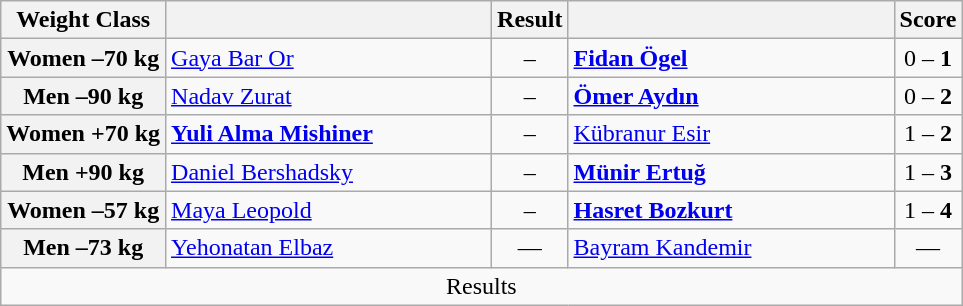<table class="wikitable">
<tr>
<th>Weight Class</th>
<th style="width:210px;"></th>
<th>Result</th>
<th style="width:210px;"></th>
<th>Score</th>
</tr>
<tr>
<th>Women –70 kg</th>
<td><a href='#'>Gaya Bar Or</a></td>
<td align=center> – <strong></strong></td>
<td><strong><a href='#'>Fidan Ögel</a></strong></td>
<td align=center>0 – <strong>1</strong></td>
</tr>
<tr>
<th>Men –90 kg</th>
<td><a href='#'>Nadav Zurat</a></td>
<td align=center> – <strong></strong></td>
<td><strong><a href='#'>Ömer Aydın</a></strong></td>
<td align=center>0 – <strong>2</strong></td>
</tr>
<tr>
<th>Women +70 kg</th>
<td><strong><a href='#'>Yuli Alma Mishiner</a></strong></td>
<td align=center><strong></strong> – </td>
<td><a href='#'>Kübranur Esir</a></td>
<td align=center>1 – <strong>2</strong></td>
</tr>
<tr>
<th>Men +90 kg</th>
<td><a href='#'>Daniel Bershadsky</a></td>
<td align=center> – <strong></strong></td>
<td><strong><a href='#'>Münir Ertuğ</a></strong></td>
<td align=center>1 – <strong>3</strong></td>
</tr>
<tr>
<th>Women –57 kg</th>
<td><a href='#'>Maya Leopold</a></td>
<td align=center> – <strong></strong></td>
<td><strong><a href='#'>Hasret Bozkurt</a></strong></td>
<td align=center>1 – <strong>4</strong></td>
</tr>
<tr>
<th>Men –73 kg</th>
<td><a href='#'>Yehonatan Elbaz</a></td>
<td align=center>—</td>
<td><a href='#'>Bayram Kandemir</a></td>
<td align=center>—</td>
</tr>
<tr>
<td align=center colspan=5>Results</td>
</tr>
</table>
